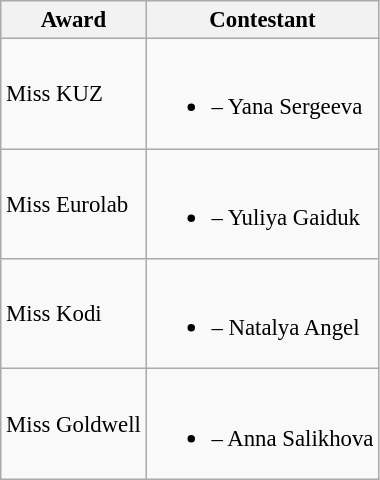<table class="wikitable sortable" style="font-size: 95%;">
<tr>
<th>Award</th>
<th>Contestant</th>
</tr>
<tr>
<td>Miss KUZ</td>
<td><br><ul><li> – Yana Sergeeva</li></ul></td>
</tr>
<tr>
<td>Miss Eurolab</td>
<td><br><ul><li> – Yuliya Gaiduk</li></ul></td>
</tr>
<tr>
<td>Miss Kodi</td>
<td><br><ul><li> – Natalya Angel</li></ul></td>
</tr>
<tr>
<td>Miss Goldwell</td>
<td><br><ul><li> – Anna Salikhova</li></ul></td>
</tr>
</table>
